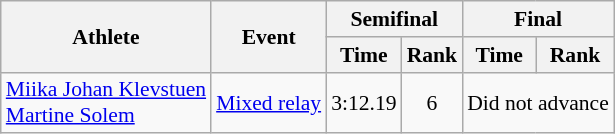<table class="wikitable" style="font-size:90%">
<tr>
<th rowspan=2>Athlete</th>
<th rowspan=2>Event</th>
<th colspan=2>Semifinal</th>
<th colspan=2>Final</th>
</tr>
<tr>
<th>Time</th>
<th>Rank</th>
<th>Time</th>
<th>Rank</th>
</tr>
<tr align=center>
<td align=left><a href='#'>Miika Johan Klevstuen</a><br><a href='#'>Martine Solem</a></td>
<td align=left><a href='#'>Mixed relay</a></td>
<td>3:12.19</td>
<td>6</td>
<td colspan=2>Did not advance</td>
</tr>
</table>
